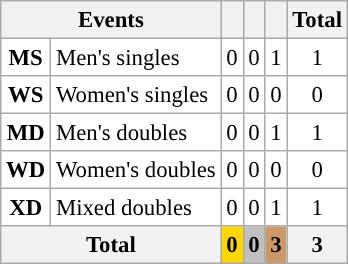<table class="wikitable sortable" style="text-align:center; font-size:95%; background:white">
<tr>
<th colspan="2">Events</th>
<th></th>
<th></th>
<th></th>
<th>Total</th>
</tr>
<tr>
<td><strong>MS</strong></td>
<td align="left">Men's singles</td>
<td>0</td>
<td>0</td>
<td>1</td>
<td>1</td>
</tr>
<tr>
<td><strong>WS</strong></td>
<td align="left">Women's singles</td>
<td>0</td>
<td>0</td>
<td>0</td>
<td>0</td>
</tr>
<tr>
<td><strong>MD</strong></td>
<td align="left">Men's doubles</td>
<td>0</td>
<td>0</td>
<td>1</td>
<td>1</td>
</tr>
<tr>
<td><strong>WD</strong></td>
<td align="left">Women's doubles</td>
<td>0</td>
<td>0</td>
<td>0</td>
<td>0</td>
</tr>
<tr>
<td><strong>XD</strong></td>
<td align="left">Mixed doubles</td>
<td>0</td>
<td>0</td>
<td>1</td>
<td>1</td>
</tr>
<tr>
<th colspan=2>Total</th>
<th style="background:gold">0</th>
<th style="background:silver">0</th>
<th style="background:#CC9966">3</th>
<th>3</th>
</tr>
</table>
